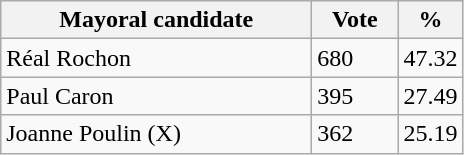<table class="wikitable">
<tr>
<th bgcolor="#DDDDFF" width="200px">Mayoral candidate</th>
<th bgcolor="#DDDDFF" width="50px">Vote</th>
<th bgcolor="#DDDDFF" width="30px">%</th>
</tr>
<tr>
<td>Réal Rochon</td>
<td>680</td>
<td>47.32</td>
</tr>
<tr>
<td>Paul Caron</td>
<td>395</td>
<td>27.49</td>
</tr>
<tr>
<td>Joanne Poulin (X)</td>
<td>362</td>
<td>25.19</td>
</tr>
</table>
